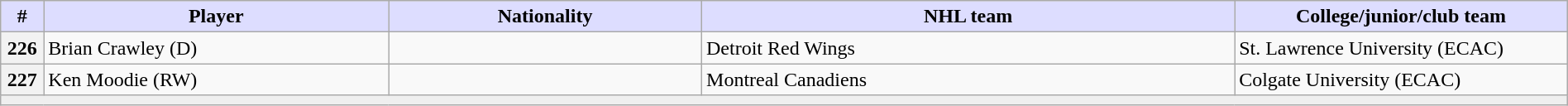<table class="wikitable" style="width: 100%">
<tr>
<th style="background:#ddf; width:2.75%;">#</th>
<th style="background:#ddf; width:22.0%;">Player</th>
<th style="background:#ddf; width:20.0%;">Nationality</th>
<th style="background:#ddf; width:34.0%;">NHL team</th>
<th style="background:#ddf; width:100.0%;">College/junior/club team</th>
</tr>
<tr>
<th>226</th>
<td>Brian Crawley (D)</td>
<td></td>
<td>Detroit Red Wings</td>
<td>St. Lawrence University (ECAC)</td>
</tr>
<tr>
<th>227</th>
<td>Ken Moodie (RW)</td>
<td></td>
<td>Montreal Canadiens</td>
<td>Colgate University (ECAC)</td>
</tr>
<tr>
<td align=center colspan="6" bgcolor="#efefef"></td>
</tr>
</table>
